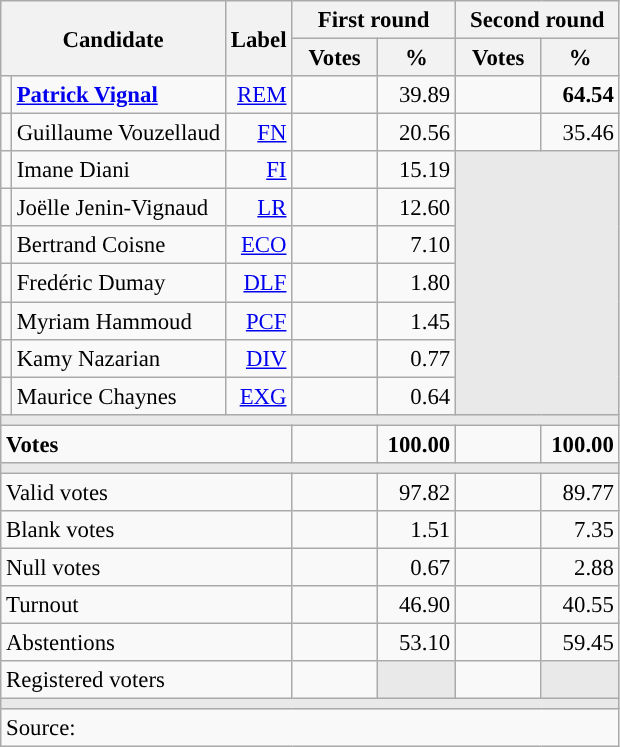<table class="wikitable" style="text-align:right;font-size:95%;">
<tr>
<th rowspan="2" colspan="2">Candidate</th>
<th rowspan="2">Label</th>
<th colspan="2">First round</th>
<th colspan="2">Second round</th>
</tr>
<tr>
<th style="width:50px;">Votes</th>
<th style="width:45px;">%</th>
<th style="width:50px;">Votes</th>
<th style="width:45px;">%</th>
</tr>
<tr>
<td style="color:inherit;background:"></td>
<td style="text-align:left;"><strong><a href='#'>Patrick Vignal</a></strong></td>
<td><a href='#'>REM</a></td>
<td></td>
<td>39.89</td>
<td><strong></strong></td>
<td><strong>64.54</strong></td>
</tr>
<tr>
<td style="color:inherit;background:"></td>
<td style="text-align:left;">Guillaume Vouzellaud</td>
<td><a href='#'>FN</a></td>
<td></td>
<td>20.56</td>
<td></td>
<td>35.46</td>
</tr>
<tr>
<td style="color:inherit;background:"></td>
<td style="text-align:left;">Imane Diani</td>
<td><a href='#'>FI</a></td>
<td></td>
<td>15.19</td>
<td colspan="2" rowspan="7" style="background:#E9E9E9;"></td>
</tr>
<tr>
<td style="color:inherit;background:"></td>
<td style="text-align:left;">Joëlle Jenin-Vignaud</td>
<td><a href='#'>LR</a></td>
<td></td>
<td>12.60</td>
</tr>
<tr>
<td style="color:inherit;background:"></td>
<td style="text-align:left;">Bertrand Coisne</td>
<td><a href='#'>ECO</a></td>
<td></td>
<td>7.10</td>
</tr>
<tr>
<td style="color:inherit;background:"></td>
<td style="text-align:left;">Fredéric Dumay</td>
<td><a href='#'>DLF</a></td>
<td></td>
<td>1.80</td>
</tr>
<tr>
<td style="color:inherit;background:"></td>
<td style="text-align:left;">Myriam Hammoud</td>
<td><a href='#'>PCF</a></td>
<td></td>
<td>1.45</td>
</tr>
<tr>
<td style="color:inherit;background:"></td>
<td style="text-align:left;">Kamy Nazarian</td>
<td><a href='#'>DIV</a></td>
<td></td>
<td>0.77</td>
</tr>
<tr>
<td style="color:inherit;background:"></td>
<td style="text-align:left;">Maurice Chaynes</td>
<td><a href='#'>EXG</a></td>
<td></td>
<td>0.64</td>
</tr>
<tr>
<td colspan="7" style="background:#E9E9E9;"></td>
</tr>
<tr style="font-weight:bold;">
<td colspan="3" style="text-align:left;">Votes</td>
<td></td>
<td>100.00</td>
<td></td>
<td>100.00</td>
</tr>
<tr>
<td colspan="7" style="background:#E9E9E9;"></td>
</tr>
<tr>
<td colspan="3" style="text-align:left;">Valid votes</td>
<td></td>
<td>97.82</td>
<td></td>
<td>89.77</td>
</tr>
<tr>
<td colspan="3" style="text-align:left;">Blank votes</td>
<td></td>
<td>1.51</td>
<td></td>
<td>7.35</td>
</tr>
<tr>
<td colspan="3" style="text-align:left;">Null votes</td>
<td></td>
<td>0.67</td>
<td></td>
<td>2.88</td>
</tr>
<tr>
<td colspan="3" style="text-align:left;">Turnout</td>
<td></td>
<td>46.90</td>
<td></td>
<td>40.55</td>
</tr>
<tr>
<td colspan="3" style="text-align:left;">Abstentions</td>
<td></td>
<td>53.10</td>
<td></td>
<td>59.45</td>
</tr>
<tr>
<td colspan="3" style="text-align:left;">Registered voters</td>
<td></td>
<td style="color:inherit;background:#E9E9E9;"></td>
<td></td>
<td style="color:inherit;background:#E9E9E9;"></td>
</tr>
<tr>
<td colspan="7" style="background:#E9E9E9;"></td>
</tr>
<tr>
<td colspan="7" style="text-align:left;">Source: </td>
</tr>
</table>
